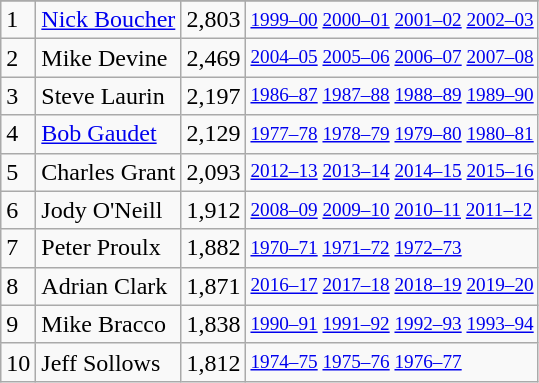<table class="wikitable">
<tr>
</tr>
<tr>
<td>1</td>
<td><a href='#'>Nick Boucher</a></td>
<td>2,803</td>
<td style="font-size:80%;"><a href='#'>1999–00</a> <a href='#'>2000–01</a> <a href='#'>2001–02</a> <a href='#'>2002–03</a></td>
</tr>
<tr>
<td>2</td>
<td>Mike Devine</td>
<td>2,469</td>
<td style="font-size:80%;"><a href='#'>2004–05</a> <a href='#'>2005–06</a> <a href='#'>2006–07</a> <a href='#'>2007–08</a></td>
</tr>
<tr>
<td>3</td>
<td>Steve Laurin</td>
<td>2,197</td>
<td style="font-size:80%;"><a href='#'>1986–87</a> <a href='#'>1987–88</a> <a href='#'>1988–89</a> <a href='#'>1989–90</a></td>
</tr>
<tr>
<td>4</td>
<td><a href='#'>Bob Gaudet</a></td>
<td>2,129</td>
<td style="font-size:80%;"><a href='#'>1977–78</a> <a href='#'>1978–79</a> <a href='#'>1979–80</a> <a href='#'>1980–81</a></td>
</tr>
<tr>
<td>5</td>
<td>Charles Grant</td>
<td>2,093</td>
<td style="font-size:80%;"><a href='#'>2012–13</a> <a href='#'>2013–14</a> <a href='#'>2014–15</a> <a href='#'>2015–16</a></td>
</tr>
<tr>
<td>6</td>
<td>Jody O'Neill</td>
<td>1,912</td>
<td style="font-size:80%;"><a href='#'>2008–09</a> <a href='#'>2009–10</a> <a href='#'>2010–11</a> <a href='#'>2011–12</a></td>
</tr>
<tr>
<td>7</td>
<td>Peter Proulx</td>
<td>1,882</td>
<td style="font-size:80%;"><a href='#'>1970–71</a> <a href='#'>1971–72</a> <a href='#'>1972–73</a></td>
</tr>
<tr>
<td>8</td>
<td>Adrian Clark</td>
<td>1,871</td>
<td style="font-size:80%;"><a href='#'>2016–17</a> <a href='#'>2017–18</a> <a href='#'>2018–19</a> <a href='#'>2019–20</a></td>
</tr>
<tr>
<td>9</td>
<td>Mike Bracco</td>
<td>1,838</td>
<td style="font-size:80%;"><a href='#'>1990–91</a> <a href='#'>1991–92</a> <a href='#'>1992–93</a> <a href='#'>1993–94</a></td>
</tr>
<tr>
<td>10</td>
<td>Jeff Sollows</td>
<td>1,812</td>
<td style="font-size:80%;"><a href='#'>1974–75</a> <a href='#'>1975–76</a> <a href='#'>1976–77</a></td>
</tr>
</table>
